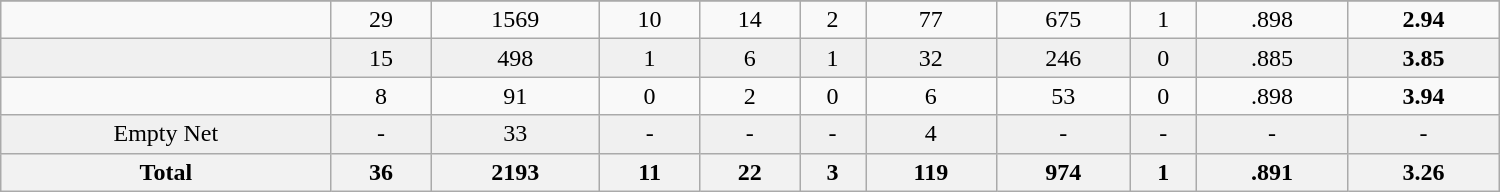<table class="wikitable sortable" width ="1000">
<tr align="center">
</tr>
<tr align="center">
<td></td>
<td>29</td>
<td>1569</td>
<td>10</td>
<td>14</td>
<td>2</td>
<td>77</td>
<td>675</td>
<td>1</td>
<td>.898</td>
<td><strong>2.94</strong></td>
</tr>
<tr align="center" bgcolor="f0f0f0">
<td></td>
<td>15</td>
<td>498</td>
<td>1</td>
<td>6</td>
<td>1</td>
<td>32</td>
<td>246</td>
<td>0</td>
<td>.885</td>
<td><strong>3.85</strong></td>
</tr>
<tr align="center" bgcolor="">
<td></td>
<td>8</td>
<td>91</td>
<td>0</td>
<td>2</td>
<td>0</td>
<td>6</td>
<td>53</td>
<td>0</td>
<td>.898</td>
<td><strong>3.94</strong></td>
</tr>
<tr align="center" bgcolor="f0f0f0">
<td>Empty Net</td>
<td>-</td>
<td>33</td>
<td>-</td>
<td>-</td>
<td>-</td>
<td>4</td>
<td>-</td>
<td>-</td>
<td>-</td>
<td>-</td>
</tr>
<tr>
<th>Total</th>
<th>36</th>
<th>2193</th>
<th>11</th>
<th>22</th>
<th>3</th>
<th>119</th>
<th>974</th>
<th>1</th>
<th>.891</th>
<th>3.26</th>
</tr>
</table>
